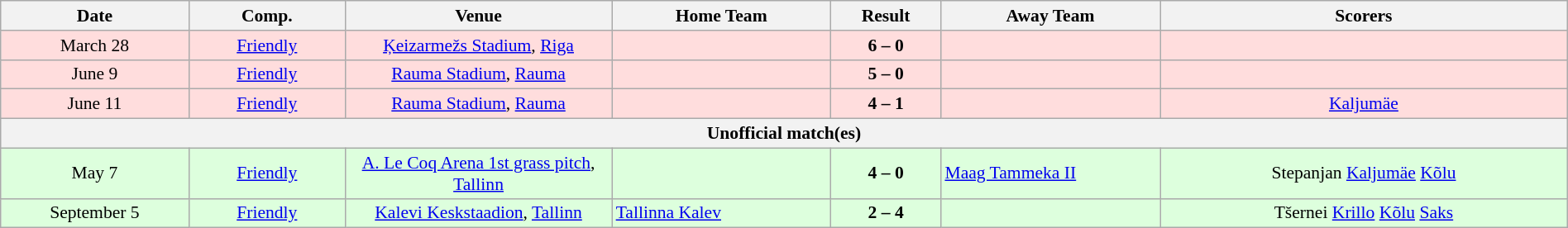<table class="wikitable collapsible collapsed" width=100% style="font-size: 90%">
<tr>
<th width=12%>Date</th>
<th width=10%>Comp.</th>
<th width=17%>Venue</th>
<th width=14%>Home Team</th>
<th width=7%>Result</th>
<th width=14%>Away Team</th>
<th width=26%>Scorers</th>
</tr>
<tr bgcolor="#ffdddd" align="center">
<td>March 28</td>
<td><a href='#'>Friendly</a></td>
<td><a href='#'>Ķeizarmežs Stadium</a>, <a href='#'>Riga</a></td>
<td align="left"></td>
<td><strong>6 – 0</strong></td>
<td align="left"></td>
<td></td>
</tr>
<tr bgcolor="#ffdddd" align="center">
<td>June 9</td>
<td><a href='#'>Friendly</a></td>
<td><a href='#'>Rauma Stadium</a>, <a href='#'>Rauma</a></td>
<td align="left"></td>
<td><strong>5 – 0</strong></td>
<td align="left"></td>
<td></td>
</tr>
<tr bgcolor="#ffdddd" align="center">
<td>June 11</td>
<td><a href='#'>Friendly</a></td>
<td><a href='#'>Rauma Stadium</a>, <a href='#'>Rauma</a></td>
<td align="left"></td>
<td><strong>4 – 1</strong></td>
<td align="left"></td>
<td><a href='#'>Kaljumäe</a> </td>
</tr>
<tr>
<th colspan="8">Unofficial match(es)</th>
</tr>
<tr bgcolor="#ddffdd" align="center">
<td>May 7</td>
<td><a href='#'>Friendly</a></td>
<td><a href='#'>A. Le Coq Arena 1st grass pitch</a>, <a href='#'>Tallinn</a></td>
<td align="left"></td>
<td><strong>4 – 0</strong></td>
<td align="left"> <a href='#'>Maag Tammeka II</a></td>
<td>Stepanjan  <a href='#'>Kaljumäe</a>   <a href='#'>Kõlu</a> </td>
</tr>
<tr bgcolor="#ddffdd" align="center">
<td>September 5</td>
<td><a href='#'>Friendly</a></td>
<td><a href='#'>Kalevi Keskstaadion</a>, <a href='#'>Tallinn</a></td>
<td align="left"> <a href='#'>Tallinna Kalev</a></td>
<td><strong>2 – 4</strong></td>
<td align="left"></td>
<td>Tšernei  <a href='#'>Krillo</a>  <a href='#'>Kõlu</a>  <a href='#'>Saks</a> </td>
</tr>
</table>
